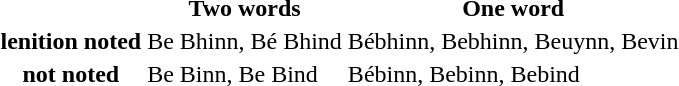<table>
<tr>
<th></th>
<th>Two words</th>
<th>One word</th>
</tr>
<tr>
<th>lenition noted</th>
<td>Be Bhinn, Bé Bhind</td>
<td>Bébhinn, Bebhinn, Beuynn, Bevin</td>
</tr>
<tr>
<th>not noted</th>
<td>Be Binn, Be Bind</td>
<td>Bébinn, Bebinn, Bebind</td>
</tr>
</table>
